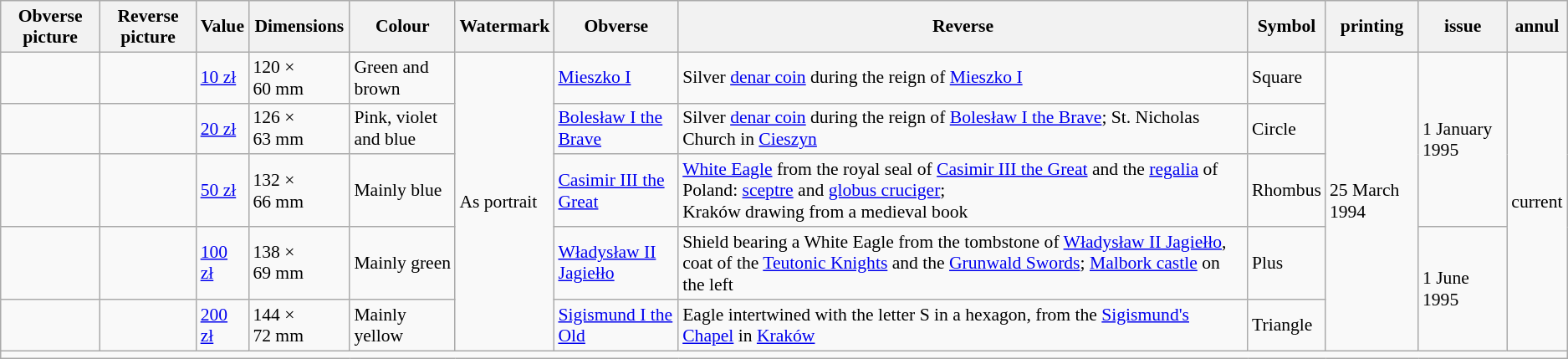<table class="wikitable" style="font-size: 90%">
<tr>
<th>Obverse picture</th>
<th>Reverse picture</th>
<th>Value</th>
<th>Dimensions</th>
<th>Colour</th>
<th>Watermark</th>
<th>Obverse</th>
<th>Reverse</th>
<th>Symbol</th>
<th>printing</th>
<th>issue</th>
<th>annul</th>
</tr>
<tr>
<td></td>
<td></td>
<td><a href='#'>10 zł</a></td>
<td>120 × 60 mm</td>
<td>Green and brown</td>
<td rowspan="5">As portrait</td>
<td><a href='#'>Mieszko I</a></td>
<td>Silver <a href='#'>denar coin</a> during the reign of <a href='#'>Mieszko I</a></td>
<td>Square</td>
<td rowspan="5">25 March 1994</td>
<td rowspan="3">1 January 1995</td>
<td rowspan="5">current</td>
</tr>
<tr>
<td></td>
<td></td>
<td><a href='#'>20 zł</a></td>
<td>126 × 63 mm</td>
<td>Pink, violet and blue</td>
<td><a href='#'>Bolesław I the Brave</a></td>
<td>Silver <a href='#'>denar coin</a> during the reign of <a href='#'>Bolesław I the Brave</a>; St. Nicholas Church in <a href='#'>Cieszyn</a></td>
<td>Circle</td>
</tr>
<tr>
<td></td>
<td></td>
<td><a href='#'>50 zł</a></td>
<td>132 × 66 mm</td>
<td>Mainly blue</td>
<td><a href='#'>Casimir III the Great</a></td>
<td><a href='#'>White Eagle</a> from the royal seal of <a href='#'>Casimir III the Great</a> and the <a href='#'>regalia</a> of Poland: <a href='#'>sceptre</a> and <a href='#'>globus cruciger</a>;<br>Kraków drawing from a medieval book</td>
<td>Rhombus</td>
</tr>
<tr>
<td></td>
<td></td>
<td><a href='#'>100 zł</a></td>
<td>138 × 69 mm</td>
<td>Mainly green</td>
<td><a href='#'>Władysław II Jagiełło</a></td>
<td>Shield bearing a White Eagle from the tombstone of <a href='#'>Władysław II Jagiełło</a>, coat of the <a href='#'>Teutonic Knights</a> and the <a href='#'>Grunwald Swords</a>; <a href='#'>Malbork castle</a> on the left</td>
<td>Plus</td>
<td rowspan="2">1 June 1995</td>
</tr>
<tr>
<td></td>
<td></td>
<td><a href='#'>200 zł</a></td>
<td>144 × 72 mm</td>
<td>Mainly yellow</td>
<td><a href='#'>Sigismund I the Old</a></td>
<td>Eagle intertwined with the letter S in a hexagon, from the <a href='#'>Sigismund's Chapel</a> in <a href='#'>Kraków</a></td>
<td>Triangle</td>
</tr>
<tr>
<td colspan="12"></td>
</tr>
</table>
